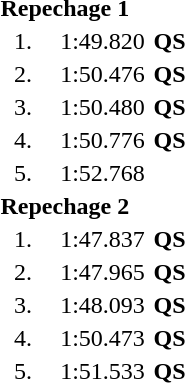<table style="text-align:center">
<tr>
<td colspan=4 align=left><strong>Repechage 1</strong></td>
</tr>
<tr>
<td width=30>1.</td>
<td align=left></td>
<td width=60>1:49.820</td>
<td><strong>QS</strong></td>
</tr>
<tr>
<td>2.</td>
<td align=left></td>
<td>1:50.476</td>
<td><strong>QS</strong></td>
</tr>
<tr>
<td>3.</td>
<td align=left></td>
<td>1:50.480</td>
<td><strong>QS</strong></td>
</tr>
<tr>
<td>4.</td>
<td align=left></td>
<td>1:50.776</td>
<td><strong>QS</strong></td>
</tr>
<tr>
<td>5.</td>
<td align=left></td>
<td>1:52.768</td>
<td></td>
</tr>
<tr>
<td colspan=4 align=left><strong>Repechage 2</strong></td>
</tr>
<tr>
<td width=30>1.</td>
<td align=left></td>
<td width=60>1:47.837</td>
<td><strong>QS</strong></td>
</tr>
<tr>
<td>2.</td>
<td align=left></td>
<td>1:47.965</td>
<td><strong>QS</strong></td>
</tr>
<tr>
<td>3.</td>
<td align=left></td>
<td>1:48.093</td>
<td><strong>QS</strong></td>
</tr>
<tr>
<td>4.</td>
<td align=left></td>
<td>1:50.473</td>
<td><strong>QS</strong></td>
</tr>
<tr>
<td>5.</td>
<td align=left></td>
<td>1:51.533</td>
<td><strong>QS</strong></td>
</tr>
</table>
